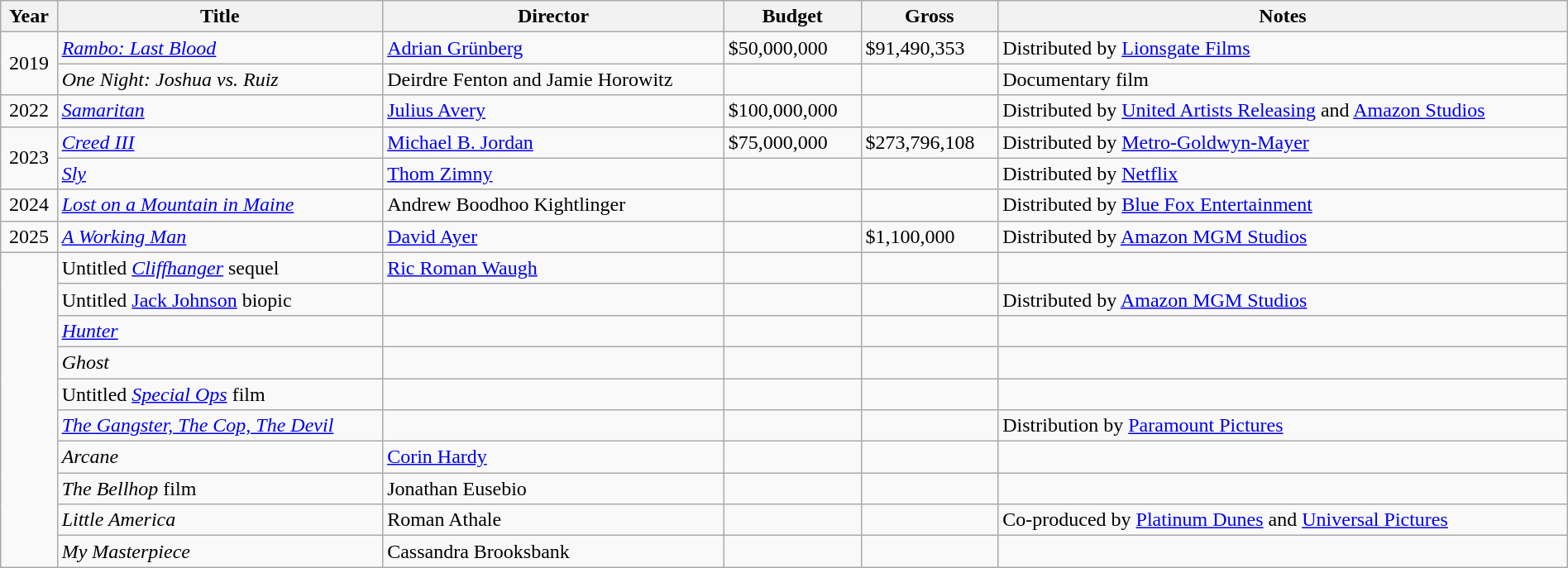<table class="wikitable sortable" style="width: 100%">
<tr>
<th>Year</th>
<th>Title</th>
<th>Director</th>
<th>Budget</th>
<th>Gross</th>
<th>Notes</th>
</tr>
<tr>
<td style="text-align:center;" rowspan="2">2019</td>
<td><em><a href='#'>Rambo: Last Blood</a></em></td>
<td><a href='#'>Adrian Grünberg</a></td>
<td>$50,000,000</td>
<td>$91,490,353</td>
<td>Distributed by <a href='#'>Lionsgate Films</a></td>
</tr>
<tr>
<td><em>One Night: Joshua vs. Ruiz</em></td>
<td>Deirdre Fenton and Jamie Horowitz</td>
<td></td>
<td></td>
<td>Documentary film</td>
</tr>
<tr>
<td style="text-align:center;">2022</td>
<td><em><a href='#'>Samaritan</a></em></td>
<td><a href='#'>Julius Avery</a></td>
<td>$100,000,000</td>
<td></td>
<td>Distributed by <a href='#'>United Artists Releasing</a> and <a href='#'>Amazon Studios</a></td>
</tr>
<tr>
<td style="text-align:center;" rowspan="2">2023</td>
<td><em><a href='#'>Creed III</a></em></td>
<td><a href='#'>Michael B. Jordan</a></td>
<td>$75,000,000</td>
<td>$273,796,108</td>
<td>Distributed by <a href='#'>Metro-Goldwyn-Mayer</a></td>
</tr>
<tr>
<td><em><a href='#'>Sly</a></em></td>
<td><a href='#'>Thom Zimny</a></td>
<td></td>
<td></td>
<td>Distributed by <a href='#'>Netflix</a></td>
</tr>
<tr>
<td style="text-align:center;">2024</td>
<td><em><a href='#'>Lost on a Mountain in Maine</a></em></td>
<td>Andrew Boodhoo Kightlinger</td>
<td></td>
<td></td>
<td>Distributed by <a href='#'>Blue Fox Entertainment</a></td>
</tr>
<tr>
<td style="text-align:center;">2025</td>
<td><em><a href='#'>A Working Man</a></em></td>
<td><a href='#'>David Ayer</a></td>
<td></td>
<td>$1,100,000</td>
<td>Distributed by <a href='#'>Amazon MGM Studios</a></td>
</tr>
<tr>
<td style="text-align:center;" rowspan="10"></td>
<td>Untitled <em><a href='#'>Cliffhanger</a></em> sequel</td>
<td><a href='#'>Ric Roman Waugh</a></td>
<td></td>
<td></td>
<td></td>
</tr>
<tr>
<td>Untitled <a href='#'>Jack Johnson</a> biopic</td>
<td></td>
<td></td>
<td></td>
<td>Distributed by <a href='#'>Amazon MGM Studios</a></td>
</tr>
<tr>
<td><em><a href='#'>Hunter</a></em></td>
<td></td>
<td></td>
<td></td>
<td></td>
</tr>
<tr>
<td><em>Ghost</em></td>
<td></td>
<td></td>
<td></td>
<td></td>
</tr>
<tr>
<td>Untitled <em><a href='#'>Special Ops</a></em> film</td>
<td></td>
<td></td>
<td></td>
<td></td>
</tr>
<tr>
<td><em><a href='#'>The Gangster, The Cop, The Devil</a></em></td>
<td></td>
<td></td>
<td></td>
<td>Distribution by <a href='#'>Paramount Pictures</a></td>
</tr>
<tr>
<td><em>Arcane</em></td>
<td><a href='#'>Corin Hardy</a></td>
<td></td>
<td></td>
<td></td>
</tr>
<tr>
<td><em>The Bellhop</em> film</td>
<td>Jonathan Eusebio</td>
<td></td>
<td></td>
<td></td>
</tr>
<tr>
<td><em>Little America</em></td>
<td>Roman Athale</td>
<td></td>
<td></td>
<td>Co-produced by <a href='#'>Platinum Dunes</a> and <a href='#'>Universal Pictures</a></td>
</tr>
<tr>
<td><em>My Masterpiece</em></td>
<td>Cassandra Brooksbank</td>
<td></td>
<td></td>
<td></td>
</tr>
</table>
